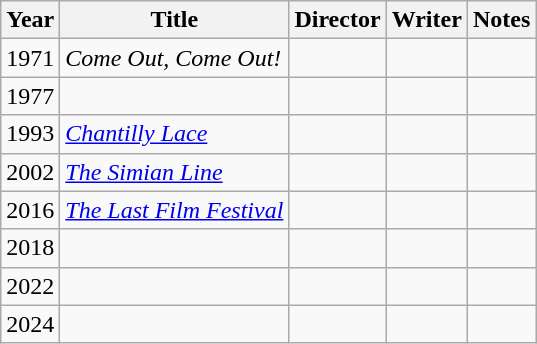<table class="wikitable">
<tr>
<th>Year</th>
<th>Title</th>
<th>Director</th>
<th>Writer</th>
<th>Notes</th>
</tr>
<tr>
<td>1971</td>
<td><em>Come Out, Come Out!</em></td>
<td></td>
<td></td>
<td></td>
</tr>
<tr>
<td>1977</td>
<td><em></em></td>
<td></td>
<td></td>
<td></td>
</tr>
<tr>
<td>1993</td>
<td><em><a href='#'>Chantilly Lace</a></em></td>
<td></td>
<td></td>
<td></td>
</tr>
<tr>
<td>2002</td>
<td><em><a href='#'>The Simian Line</a></em></td>
<td></td>
<td></td>
<td></td>
</tr>
<tr>
<td>2016</td>
<td><em><a href='#'>The Last Film Festival</a></em></td>
<td></td>
<td></td>
<td></td>
</tr>
<tr>
<td>2018</td>
<td></td>
<td></td>
<td></td>
<td></td>
</tr>
<tr>
<td>2022</td>
<td></td>
<td></td>
<td></td>
<td></td>
</tr>
<tr>
<td>2024</td>
<td></td>
<td></td>
<td></td>
<td></td>
</tr>
</table>
